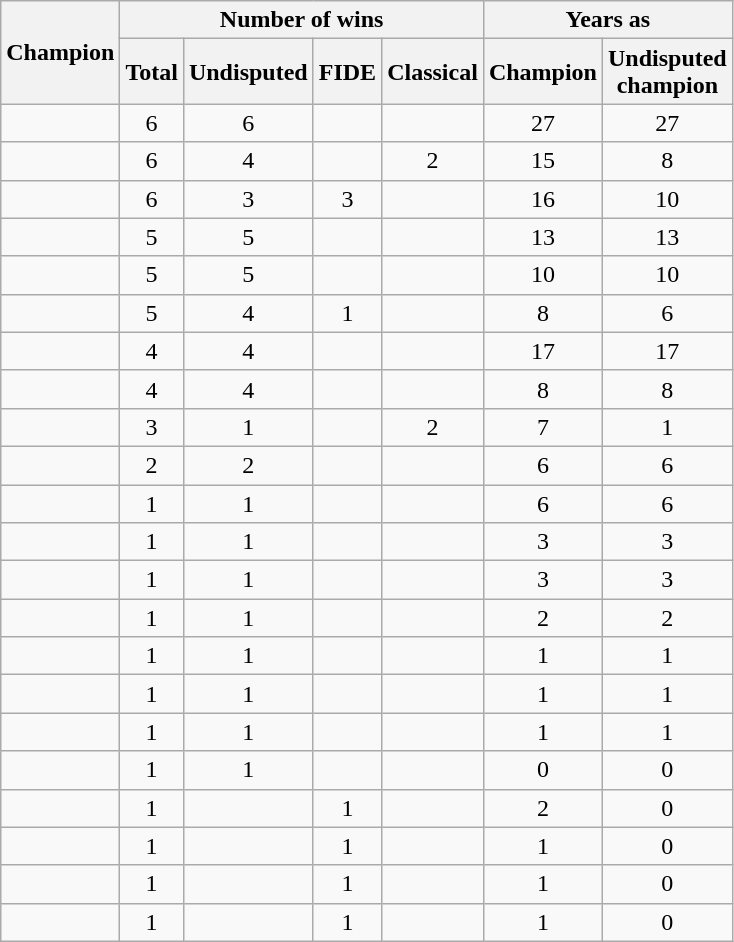<table class="sortable wikitable" style="text-align:center;">
<tr>
<th rowspan=2>Champion</th>
<th colspan=4>Number of wins</th>
<th colspan=2>Years as</th>
</tr>
<tr>
<th>Total</th>
<th>Undisputed</th>
<th>FIDE</th>
<th>Classical</th>
<th>Champion</th>
<th>Undisputed<br>champion</th>
</tr>
<tr>
<td align=left></td>
<td>6</td>
<td>6</td>
<td></td>
<td></td>
<td>27</td>
<td>27</td>
</tr>
<tr>
<td align=left></td>
<td>6</td>
<td>4</td>
<td></td>
<td>2</td>
<td>15</td>
<td>8</td>
</tr>
<tr>
<td align=left></td>
<td>6</td>
<td>3</td>
<td>3</td>
<td></td>
<td>16</td>
<td>10</td>
</tr>
<tr>
<td align=left></td>
<td>5</td>
<td>5</td>
<td></td>
<td></td>
<td>13</td>
<td>13</td>
</tr>
<tr>
<td align=left></td>
<td>5</td>
<td>5</td>
<td></td>
<td></td>
<td>10</td>
<td>10</td>
</tr>
<tr>
<td align=left></td>
<td>5</td>
<td>4</td>
<td>1</td>
<td></td>
<td>8</td>
<td>6</td>
</tr>
<tr>
<td align=left></td>
<td>4</td>
<td>4</td>
<td></td>
<td></td>
<td>17</td>
<td>17</td>
</tr>
<tr>
<td align=left></td>
<td>4</td>
<td>4</td>
<td></td>
<td></td>
<td>8</td>
<td>8</td>
</tr>
<tr>
<td align=left></td>
<td>3</td>
<td>1</td>
<td></td>
<td>2</td>
<td>7</td>
<td>1</td>
</tr>
<tr>
<td align=left></td>
<td>2</td>
<td>2</td>
<td></td>
<td></td>
<td>6</td>
<td>6</td>
</tr>
<tr>
<td align=left></td>
<td>1</td>
<td>1</td>
<td></td>
<td></td>
<td>6</td>
<td>6</td>
</tr>
<tr>
<td align=left></td>
<td>1</td>
<td>1</td>
<td></td>
<td></td>
<td>3</td>
<td>3</td>
</tr>
<tr>
<td align=left></td>
<td>1</td>
<td>1</td>
<td></td>
<td></td>
<td>3</td>
<td>3</td>
</tr>
<tr>
<td align=left></td>
<td>1</td>
<td>1</td>
<td></td>
<td></td>
<td>2</td>
<td>2</td>
</tr>
<tr>
<td align=left></td>
<td>1</td>
<td>1</td>
<td></td>
<td></td>
<td>1</td>
<td>1</td>
</tr>
<tr>
<td align=left></td>
<td>1</td>
<td>1</td>
<td></td>
<td></td>
<td>1</td>
<td>1</td>
</tr>
<tr>
<td align=left></td>
<td>1</td>
<td>1</td>
<td></td>
<td></td>
<td>1</td>
<td>1</td>
</tr>
<tr>
<td align=left></td>
<td>1</td>
<td>1</td>
<td></td>
<td></td>
<td>0</td>
<td>0</td>
</tr>
<tr>
<td align=left></td>
<td>1</td>
<td></td>
<td>1</td>
<td></td>
<td>2</td>
<td>0</td>
</tr>
<tr>
<td align=left></td>
<td>1</td>
<td></td>
<td>1</td>
<td></td>
<td>1</td>
<td>0</td>
</tr>
<tr>
<td align=left></td>
<td>1</td>
<td></td>
<td>1</td>
<td></td>
<td>1</td>
<td>0</td>
</tr>
<tr>
<td align=left></td>
<td>1</td>
<td></td>
<td>1</td>
<td></td>
<td>1</td>
<td>0</td>
</tr>
</table>
